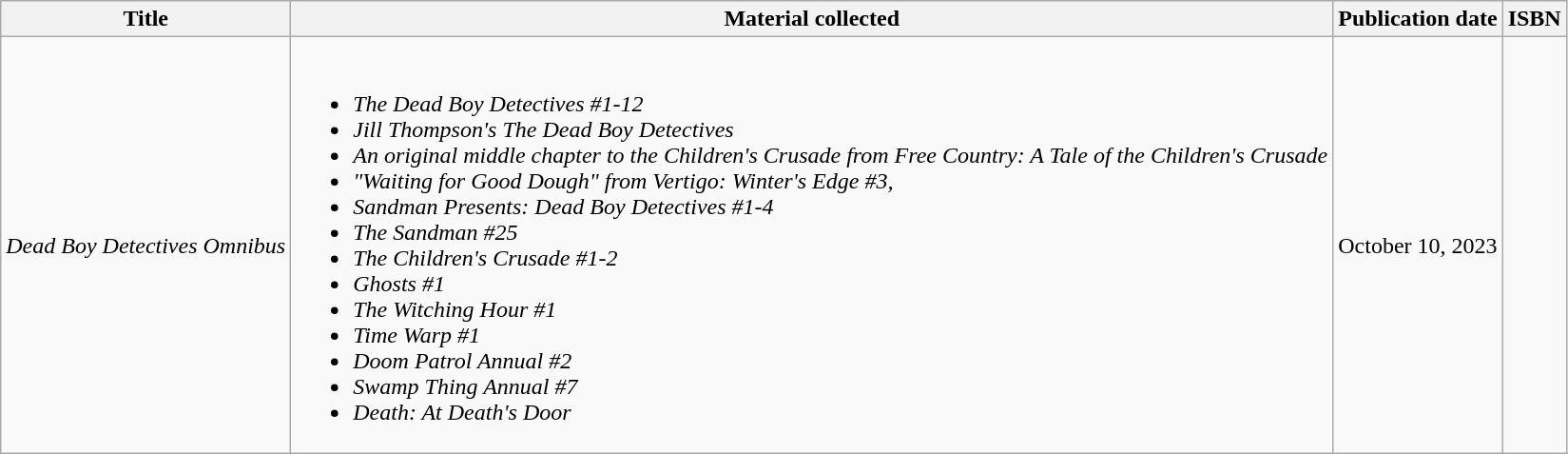<table class="wikitable">
<tr>
<th>Title</th>
<th>Material collected</th>
<th>Publication date</th>
<th>ISBN</th>
</tr>
<tr>
<td><em>Dead Boy Detectives Omnibus</em></td>
<td><br><ul><li><em>The Dead Boy Detectives #1-12</em></li><li><em>Jill Thompson's The Dead Boy Detectives</em></li><li><em>An original middle chapter to the Children's Crusade from Free Country: A Tale of the Children's Crusade</em></li><li><em>"Waiting for Good Dough" from Vertigo: Winter's Edge #3,</em></li><li><em>Sandman Presents: Dead Boy Detectives #1-4</em></li><li><em>The Sandman #25</em></li><li><em>The Children's Crusade #1-2</em></li><li><em>Ghosts #1</em></li><li><em>The Witching Hour #1</em></li><li><em>Time Warp #1</em></li><li><em>Doom Patrol Annual #2</em></li><li><em>Swamp Thing Annual #7</em></li><li><em>Death: At Death's Door</em></li></ul></td>
<td>October 10, 2023</td>
<td></td>
</tr>
</table>
